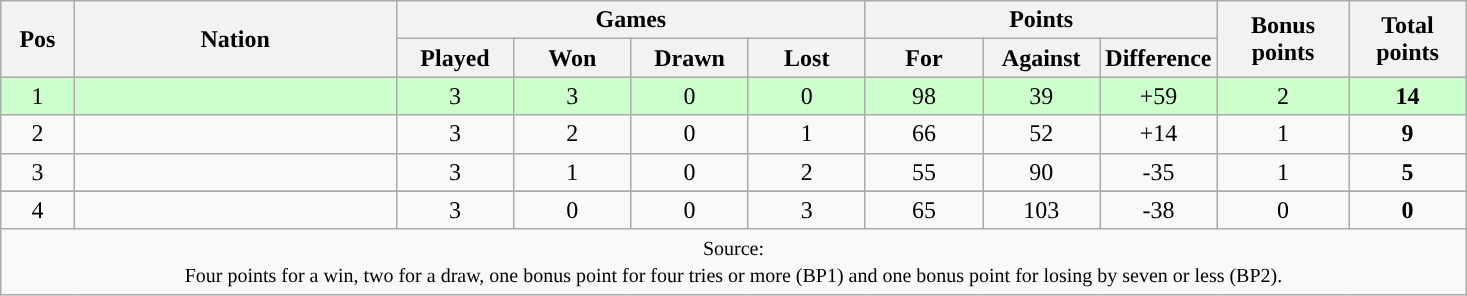<table class="wikitable" style="text-align:center">
<tr>
<th rowspan="2" style="width:5%;">Pos</th>
<th rowspan="2" style="width:22%;">Nation</th>
<th colspan="4" style="width:32%;">Games</th>
<th colspan="3" style="width:32%;">Points</th>
<th rowspan="2" style="width:9%;">Bonus<br>points</th>
<th rowspan="2" style="width:9%;">Total<br>points</th>
</tr>
<tr>
<th style="width:8%;">Played</th>
<th style="width:8%;">Won</th>
<th style="width:8%;">Drawn</th>
<th style="width:8%;">Lost</th>
<th style="width:8%;">For</th>
<th style="width:8%;">Against</th>
<th style="width:8%;">Difference</th>
</tr>
<tr bgcolor="#ccffcc">
<td>1</td>
<td align="left"></td>
<td>3</td>
<td>3</td>
<td>0</td>
<td>0</td>
<td>98</td>
<td>39</td>
<td>+59</td>
<td>2</td>
<td><strong>14</strong></td>
</tr>
<tr>
<td>2</td>
<td align="left"></td>
<td>3</td>
<td>2</td>
<td>0</td>
<td>1</td>
<td>66</td>
<td>52</td>
<td>+14</td>
<td>1</td>
<td><strong>9</strong></td>
</tr>
<tr>
<td>3</td>
<td align="left"></td>
<td>3</td>
<td>1</td>
<td>0</td>
<td>2</td>
<td>55</td>
<td>90</td>
<td>-35</td>
<td>1</td>
<td><strong>5</strong></td>
</tr>
<tr>
</tr>
<tr>
<td>4</td>
<td align="left"></td>
<td>3</td>
<td>0</td>
<td>0</td>
<td>3</td>
<td>65</td>
<td>103</td>
<td>-38</td>
<td>0</td>
<td><strong>0</strong></td>
</tr>
<tr>
<td colspan="100%" style="text-align:center;"><small>Source:  <br>Four points for a win, two for a draw, one bonus point for four tries or more (BP1) and one bonus point for losing by seven or less (BP2).</small></td>
</tr>
</table>
